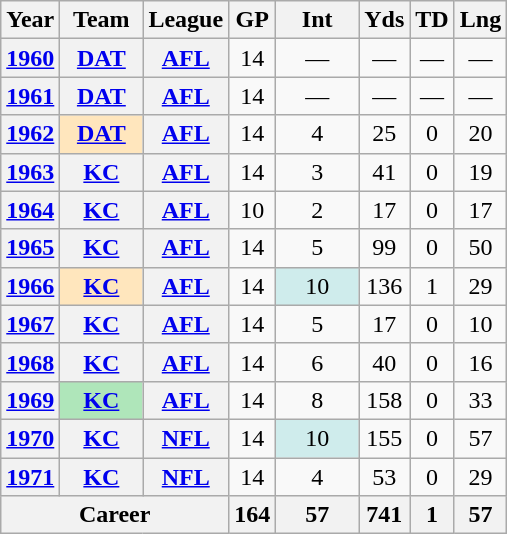<table class="wikitable" style="text-align:center;">
<tr>
<th>Year</th>
<th>Team</th>
<th>League</th>
<th>GP</th>
<th>Int</th>
<th>Yds</th>
<th>TD</th>
<th>Lng</th>
</tr>
<tr>
<th><a href='#'>1960</a></th>
<th><a href='#'>DAT</a></th>
<th><a href='#'>AFL</a></th>
<td>14</td>
<td>—</td>
<td>—</td>
<td>—</td>
<td>—</td>
</tr>
<tr>
<th><a href='#'>1961</a></th>
<th><a href='#'>DAT</a></th>
<th><a href='#'>AFL</a></th>
<td>14</td>
<td>—</td>
<td>—</td>
<td>—</td>
<td>—</td>
</tr>
<tr>
<th><a href='#'>1962</a></th>
<th style="background:#ffe6bd; width:3em;"><a href='#'>DAT</a></th>
<th><a href='#'>AFL</a></th>
<td>14</td>
<td>4</td>
<td>25</td>
<td>0</td>
<td>20</td>
</tr>
<tr>
<th><a href='#'>1963</a></th>
<th><a href='#'>KC</a></th>
<th><a href='#'>AFL</a></th>
<td>14</td>
<td>3</td>
<td>41</td>
<td>0</td>
<td>19</td>
</tr>
<tr>
<th><a href='#'>1964</a></th>
<th><a href='#'>KC</a></th>
<th><a href='#'>AFL</a></th>
<td>10</td>
<td>2</td>
<td>17</td>
<td>0</td>
<td>17</td>
</tr>
<tr>
<th><a href='#'>1965</a></th>
<th><a href='#'>KC</a></th>
<th><a href='#'>AFL</a></th>
<td>14</td>
<td>5</td>
<td>99</td>
<td>0</td>
<td>50</td>
</tr>
<tr>
<th><a href='#'>1966</a></th>
<th style="background:#ffe6bd; width:3em;"><a href='#'>KC</a></th>
<th><a href='#'>AFL</a></th>
<td>14</td>
<td style="background:#cfecec; width:3em;">10</td>
<td>136</td>
<td>1</td>
<td>29</td>
</tr>
<tr>
<th><a href='#'>1967</a></th>
<th><a href='#'>KC</a></th>
<th><a href='#'>AFL</a></th>
<td>14</td>
<td>5</td>
<td>17</td>
<td>0</td>
<td>10</td>
</tr>
<tr>
<th><a href='#'>1968</a></th>
<th><a href='#'>KC</a></th>
<th><a href='#'>AFL</a></th>
<td>14</td>
<td>6</td>
<td>40</td>
<td>0</td>
<td>16</td>
</tr>
<tr>
<th><a href='#'>1969</a></th>
<th style="background:#afe6ba; width:3em;"><a href='#'>KC</a></th>
<th><a href='#'>AFL</a></th>
<td>14</td>
<td>8</td>
<td>158</td>
<td>0</td>
<td>33</td>
</tr>
<tr>
<th><a href='#'>1970</a></th>
<th><a href='#'>KC</a></th>
<th><a href='#'>NFL</a></th>
<td>14</td>
<td style="background:#cfecec; width:3em;">10</td>
<td>155</td>
<td>0</td>
<td>57</td>
</tr>
<tr>
<th><a href='#'>1971</a></th>
<th><a href='#'>KC</a></th>
<th><a href='#'>NFL</a></th>
<td>14</td>
<td>4</td>
<td>53</td>
<td>0</td>
<td>29</td>
</tr>
<tr>
<th colspan="3">Career</th>
<th>164</th>
<th>57</th>
<th>741</th>
<th>1</th>
<th>57</th>
</tr>
</table>
